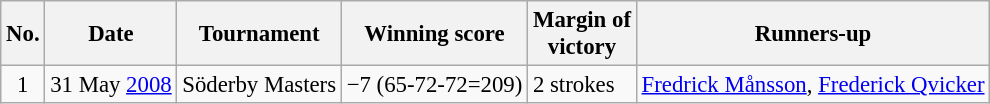<table class="wikitable" style="font-size:95%;">
<tr>
<th>No.</th>
<th>Date</th>
<th>Tournament</th>
<th>Winning score</th>
<th>Margin of<br>victory</th>
<th>Runners-up</th>
</tr>
<tr>
<td align=center>1</td>
<td align=right>31 May <a href='#'>2008</a></td>
<td>Söderby Masters</td>
<td>−7 (65-72-72=209)</td>
<td>2 strokes</td>
<td> <a href='#'>Fredrick Månsson</a>,  <a href='#'>Frederick Qvicker</a></td>
</tr>
</table>
